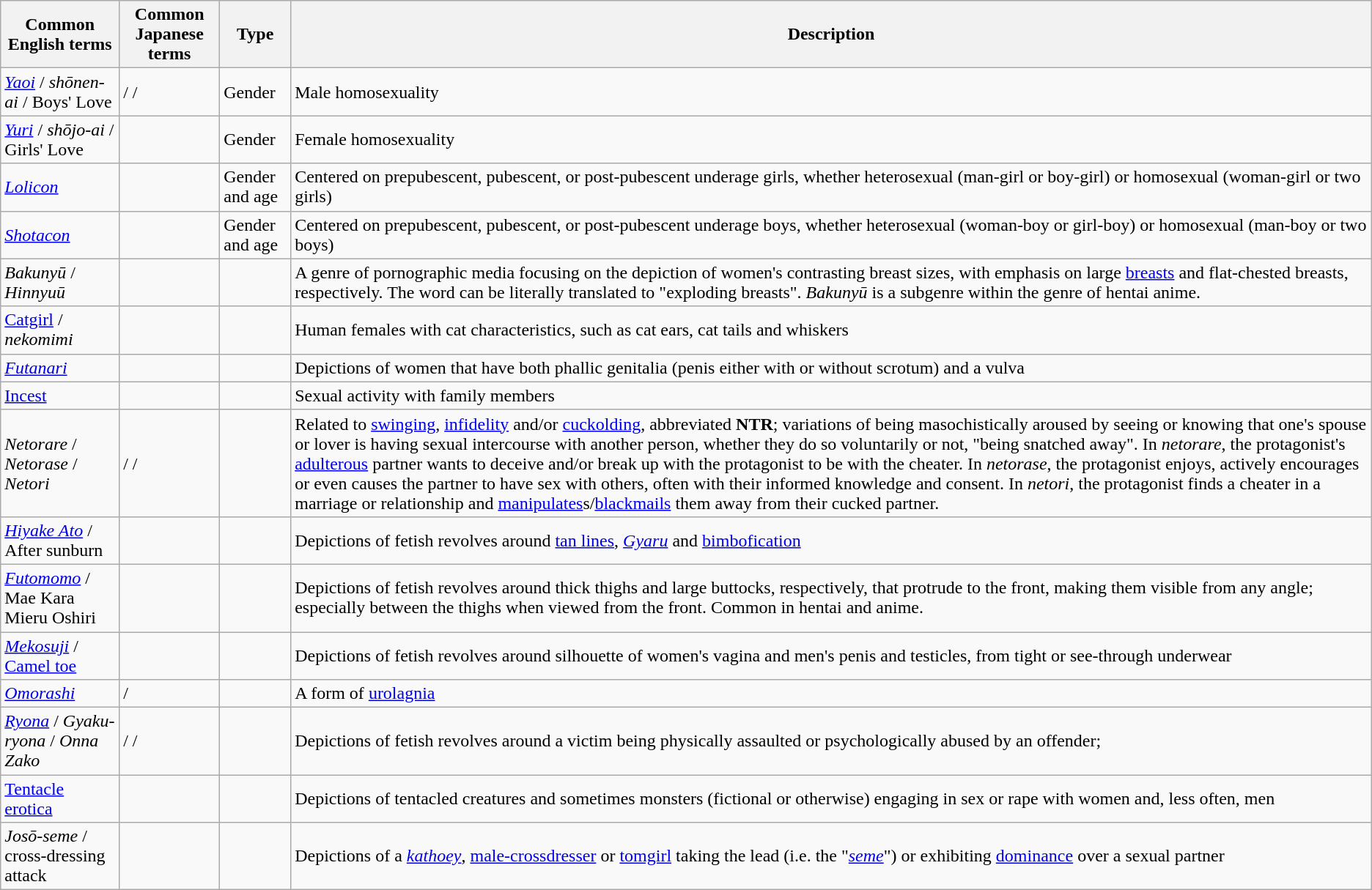<table class="wikitable">
<tr>
<th>Common English terms</th>
<th>Common Japanese terms</th>
<th>Type</th>
<th>Description</th>
</tr>
<tr>
<td><em><a href='#'>Yaoi</a></em> / <em>shōnen-ai</em> / Boys' Love</td>
<td> /  / </td>
<td>Gender</td>
<td>Male homosexuality</td>
</tr>
<tr>
<td><em><a href='#'>Yuri</a></em> / <em>shōjo-ai</em> / Girls' Love</td>
<td></td>
<td>Gender</td>
<td>Female homosexuality</td>
</tr>
<tr>
<td><em><a href='#'>Lolicon</a></em></td>
<td></td>
<td>Gender and age</td>
<td>Centered on prepubescent, pubescent, or post-pubescent underage girls, whether heterosexual (man-girl or boy-girl) or homosexual (woman-girl or two girls)</td>
</tr>
<tr>
<td><em><a href='#'>Shotacon</a></em></td>
<td></td>
<td>Gender and age</td>
<td>Centered on prepubescent, pubescent, or post-pubescent underage boys, whether heterosexual (woman-boy or girl-boy) or homosexual (man-boy or two boys)</td>
</tr>
<tr>
<td><em>Bakunyū</em> / <em>Hinnyuū</em></td>
<td></td>
<td></td>
<td>A genre of pornographic media focusing on the depiction of women's contrasting breast sizes, with emphasis on large <a href='#'>breasts</a> and flat-chested breasts, respectively. The word can be literally translated to "exploding breasts". <em>Bakunyū</em> is a subgenre within the genre of hentai anime.</td>
</tr>
<tr>
<td><a href='#'>Catgirl</a> / <em>nekomimi</em></td>
<td></td>
<td></td>
<td>Human females with cat characteristics, such as cat ears, cat tails and whiskers</td>
</tr>
<tr>
<td><em><a href='#'>Futanari</a></em></td>
<td></td>
<td></td>
<td>Depictions of women that have both phallic genitalia (penis either with or without scrotum) and a vulva</td>
</tr>
<tr>
<td><a href='#'>Incest</a></td>
<td></td>
<td></td>
<td>Sexual activity with family members</td>
</tr>
<tr>
<td><em>Netorare</em> / <em>Netorase</em> / <em>Netori</em></td>
<td> /  / </td>
<td></td>
<td>Related to <a href='#'>swinging</a>, <a href='#'>infidelity</a> and/or <a href='#'>cuckolding</a>, abbreviated <strong>NTR</strong>; variations of being masochistically aroused by seeing or knowing that one's spouse or lover is having sexual intercourse with another person, whether they do so voluntarily or not,  "being snatched away". In <em>netorare</em>, the protagonist's <a href='#'>adulterous</a> partner wants to deceive and/or break up with the protagonist to be with the cheater. In <em>netorase</em>, the protagonist enjoys, actively encourages or even causes the partner to have sex with others, often with their informed knowledge and consent. In <em>netori</em>, the protagonist finds a cheater in a marriage or relationship and <a href='#'>manipulates</a>s/<a href='#'>blackmails</a> them away from their cucked partner.</td>
</tr>
<tr>
<td><em><a href='#'>Hiyake Ato</a></em> / After sunburn</td>
<td></td>
<td></td>
<td>Depictions of fetish revolves around <a href='#'>tan lines</a>, <em><a href='#'>Gyaru</a></em> and <a href='#'>bimbofication</a></td>
</tr>
<tr>
<td><em><a href='#'>Futomomo</a></em> / Mae Kara Mieru Oshiri</td>
<td></td>
<td></td>
<td>Depictions of fetish revolves around thick thighs and large buttocks, respectively, that protrude to the front, making them visible from any angle; especially between the thighs when viewed from the front. Common in hentai and anime.</td>
</tr>
<tr>
<td><em><a href='#'>Mekosuji</a></em> / <a href='#'>Camel toe</a></td>
<td></td>
<td></td>
<td>Depictions of fetish revolves around silhouette of women's vagina and men's penis and testicles, from tight or see-through underwear</td>
</tr>
<tr>
<td><em><a href='#'>Omorashi</a></em></td>
<td> / </td>
<td></td>
<td>A form of <a href='#'>urolagnia</a></td>
</tr>
<tr>
<td><em><a href='#'>Ryona</a></em> / <em>Gyaku-ryona</em> / <em>Onna Zako</em></td>
<td> /  / </td>
<td></td>
<td>Depictions of fetish revolves around a victim being physically assaulted or psychologically abused by an offender;</td>
</tr>
<tr>
<td><a href='#'>Tentacle erotica</a></td>
<td></td>
<td></td>
<td>Depictions of tentacled creatures and sometimes monsters (fictional or otherwise) engaging in sex or rape with women and, less often, men</td>
</tr>
<tr>
<td><em>Josō-seme</em> / cross-dressing attack</td>
<td></td>
<td></td>
<td>Depictions of a <em><a href='#'>kathoey</a></em>, <a href='#'>male-crossdresser</a> or <a href='#'>tomgirl</a> taking the lead (i.e. the "<em><a href='#'>seme</a></em>") or exhibiting <a href='#'>dominance</a> over a sexual partner</td>
</tr>
</table>
